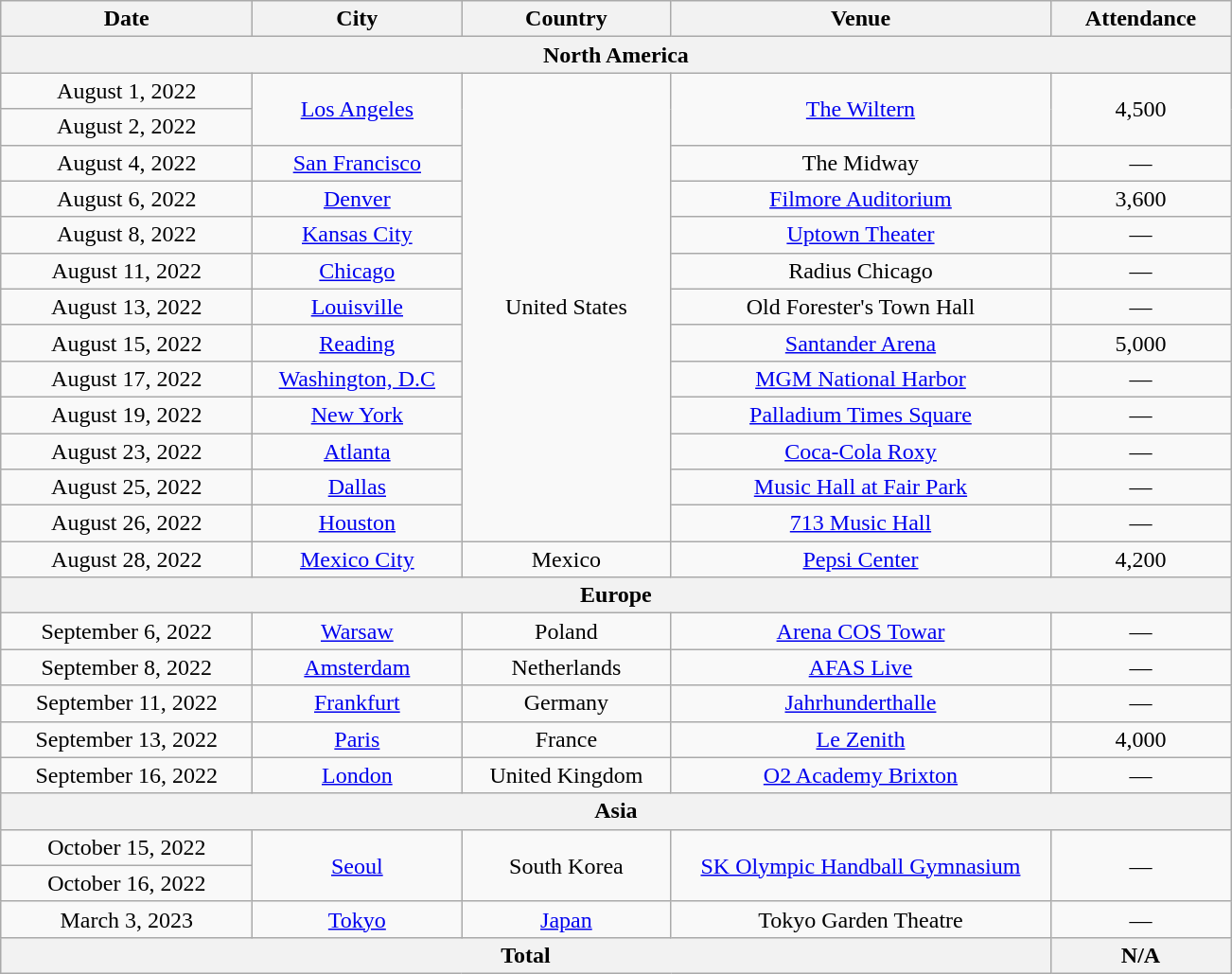<table class="wikitable" style="text-align:center;">
<tr>
<th style="width:170px;">Date</th>
<th style="width:140px;">City</th>
<th style="width:140px;">Country</th>
<th style="width:260px;">Venue</th>
<th style="width:120px;">Attendance</th>
</tr>
<tr>
<th colspan="5">North America</th>
</tr>
<tr>
<td>August 1, 2022</td>
<td rowspan="2"><a href='#'>Los Angeles</a></td>
<td rowspan="13">United States</td>
<td rowspan="2"><a href='#'>The Wiltern</a></td>
<td rowspan="2">4,500</td>
</tr>
<tr>
<td>August 2, 2022</td>
</tr>
<tr>
<td>August 4, 2022</td>
<td><a href='#'>San Francisco</a></td>
<td>The Midway</td>
<td>—</td>
</tr>
<tr>
<td>August 6, 2022</td>
<td><a href='#'>Denver</a></td>
<td><a href='#'>Filmore Auditorium</a></td>
<td>3,600</td>
</tr>
<tr>
<td>August 8, 2022</td>
<td><a href='#'>Kansas City</a></td>
<td><a href='#'>Uptown Theater</a></td>
<td>—</td>
</tr>
<tr>
<td>August 11, 2022</td>
<td><a href='#'>Chicago</a></td>
<td>Radius Chicago</td>
<td>—</td>
</tr>
<tr>
<td>August 13, 2022</td>
<td><a href='#'>Louisville</a></td>
<td>Old Forester's Town Hall</td>
<td>—</td>
</tr>
<tr>
<td>August 15, 2022</td>
<td><a href='#'>Reading</a></td>
<td><a href='#'>Santander Arena</a></td>
<td>5,000</td>
</tr>
<tr>
<td>August 17, 2022</td>
<td><a href='#'>Washington, D.C</a></td>
<td><a href='#'>MGM National Harbor</a></td>
<td>—</td>
</tr>
<tr>
<td>August 19, 2022</td>
<td><a href='#'>New York</a></td>
<td><a href='#'>Palladium Times Square</a></td>
<td>—</td>
</tr>
<tr>
<td>August 23, 2022</td>
<td><a href='#'>Atlanta</a></td>
<td><a href='#'>Coca-Cola Roxy</a></td>
<td>—</td>
</tr>
<tr>
<td>August 25, 2022</td>
<td><a href='#'>Dallas</a></td>
<td><a href='#'>Music Hall at Fair Park</a></td>
<td>—</td>
</tr>
<tr>
<td>August 26, 2022</td>
<td><a href='#'>Houston</a></td>
<td><a href='#'>713 Music Hall</a></td>
<td>—</td>
</tr>
<tr>
<td>August 28, 2022</td>
<td><a href='#'>Mexico City</a></td>
<td>Mexico</td>
<td><a href='#'>Pepsi Center</a></td>
<td>4,200</td>
</tr>
<tr>
<th colspan="5">Europe</th>
</tr>
<tr>
<td>September 6, 2022</td>
<td><a href='#'>Warsaw</a></td>
<td>Poland</td>
<td><a href='#'>Arena COS Towar</a></td>
<td>—</td>
</tr>
<tr>
<td>September 8, 2022</td>
<td><a href='#'>Amsterdam</a></td>
<td>Netherlands</td>
<td><a href='#'>AFAS Live</a></td>
<td>—</td>
</tr>
<tr>
<td>September 11, 2022</td>
<td><a href='#'>Frankfurt</a></td>
<td>Germany</td>
<td><a href='#'>Jahrhunderthalle</a></td>
<td>—</td>
</tr>
<tr>
<td>September 13, 2022</td>
<td><a href='#'>Paris</a></td>
<td>France</td>
<td><a href='#'>Le Zenith</a></td>
<td>4,000</td>
</tr>
<tr>
<td>September 16, 2022</td>
<td><a href='#'>London</a></td>
<td>United Kingdom</td>
<td><a href='#'>O2 Academy Brixton</a></td>
<td>—</td>
</tr>
<tr>
<th colspan="5">Asia</th>
</tr>
<tr>
<td>October 15, 2022</td>
<td rowspan="2"><a href='#'>Seoul</a></td>
<td rowspan="2">South Korea</td>
<td rowspan="2"><a href='#'>SK Olympic Handball Gymnasium</a></td>
<td rowspan="2">—</td>
</tr>
<tr>
<td>October 16, 2022</td>
</tr>
<tr>
<td>March 3, 2023</td>
<td><a href='#'>Tokyo</a></td>
<td><a href='#'>Japan</a></td>
<td>Tokyo Garden Theatre</td>
<td>—</td>
</tr>
<tr>
<th colspan="4">Total</th>
<th>N/A</th>
</tr>
</table>
